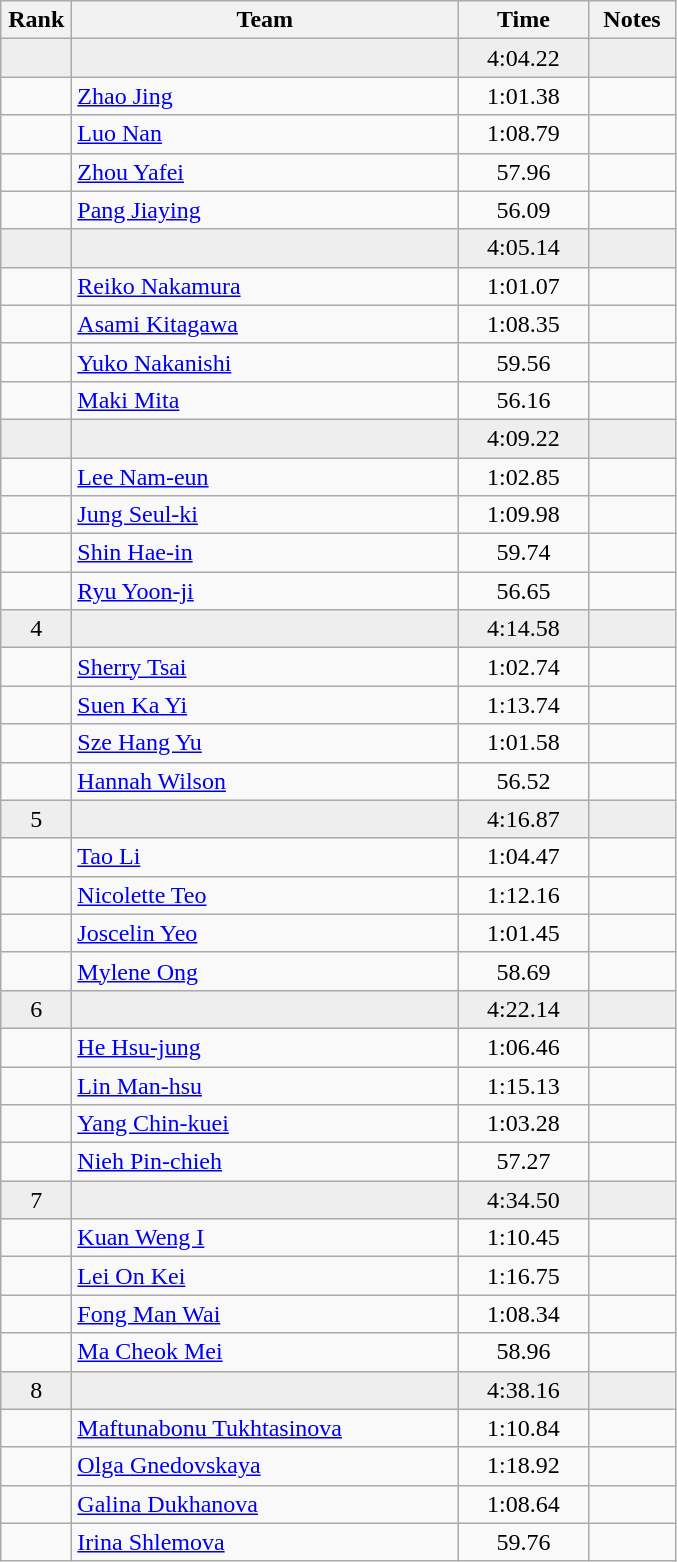<table class="wikitable" style="text-align:center">
<tr>
<th width=40>Rank</th>
<th width=250>Team</th>
<th width=80>Time</th>
<th width=50>Notes</th>
</tr>
<tr bgcolor=eeeeee>
<td></td>
<td align=left></td>
<td>4:04.22</td>
<td></td>
</tr>
<tr>
<td></td>
<td align=left><a href='#'>Zhao Jing</a></td>
<td>1:01.38</td>
<td></td>
</tr>
<tr>
<td></td>
<td align=left><a href='#'>Luo Nan</a></td>
<td>1:08.79</td>
<td></td>
</tr>
<tr>
<td></td>
<td align=left><a href='#'>Zhou Yafei</a></td>
<td>57.96</td>
<td></td>
</tr>
<tr>
<td></td>
<td align=left><a href='#'>Pang Jiaying</a></td>
<td>56.09</td>
<td></td>
</tr>
<tr bgcolor=eeeeee>
<td></td>
<td align=left></td>
<td>4:05.14</td>
<td></td>
</tr>
<tr>
<td></td>
<td align=left><a href='#'>Reiko Nakamura</a></td>
<td>1:01.07</td>
<td></td>
</tr>
<tr>
<td></td>
<td align=left><a href='#'>Asami Kitagawa</a></td>
<td>1:08.35</td>
<td></td>
</tr>
<tr>
<td></td>
<td align=left><a href='#'>Yuko Nakanishi</a></td>
<td>59.56</td>
<td></td>
</tr>
<tr>
<td></td>
<td align=left><a href='#'>Maki Mita</a></td>
<td>56.16</td>
<td></td>
</tr>
<tr bgcolor=eeeeee>
<td></td>
<td align=left></td>
<td>4:09.22</td>
<td></td>
</tr>
<tr>
<td></td>
<td align=left><a href='#'>Lee Nam-eun</a></td>
<td>1:02.85</td>
<td></td>
</tr>
<tr>
<td></td>
<td align=left><a href='#'>Jung Seul-ki</a></td>
<td>1:09.98</td>
<td></td>
</tr>
<tr>
<td></td>
<td align=left><a href='#'>Shin Hae-in</a></td>
<td>59.74</td>
<td></td>
</tr>
<tr>
<td></td>
<td align=left><a href='#'>Ryu Yoon-ji</a></td>
<td>56.65</td>
<td></td>
</tr>
<tr bgcolor=eeeeee>
<td>4</td>
<td align=left></td>
<td>4:14.58</td>
<td></td>
</tr>
<tr>
<td></td>
<td align=left><a href='#'>Sherry Tsai</a></td>
<td>1:02.74</td>
<td></td>
</tr>
<tr>
<td></td>
<td align=left><a href='#'>Suen Ka Yi</a></td>
<td>1:13.74</td>
<td></td>
</tr>
<tr>
<td></td>
<td align=left><a href='#'>Sze Hang Yu</a></td>
<td>1:01.58</td>
<td></td>
</tr>
<tr>
<td></td>
<td align=left><a href='#'>Hannah Wilson</a></td>
<td>56.52</td>
<td></td>
</tr>
<tr bgcolor=eeeeee>
<td>5</td>
<td align=left></td>
<td>4:16.87</td>
<td></td>
</tr>
<tr>
<td></td>
<td align=left><a href='#'>Tao Li</a></td>
<td>1:04.47</td>
<td></td>
</tr>
<tr>
<td></td>
<td align=left><a href='#'>Nicolette Teo</a></td>
<td>1:12.16</td>
<td></td>
</tr>
<tr>
<td></td>
<td align=left><a href='#'>Joscelin Yeo</a></td>
<td>1:01.45</td>
<td></td>
</tr>
<tr>
<td></td>
<td align=left><a href='#'>Mylene Ong</a></td>
<td>58.69</td>
<td></td>
</tr>
<tr bgcolor=eeeeee>
<td>6</td>
<td align=left></td>
<td>4:22.14</td>
<td></td>
</tr>
<tr>
<td></td>
<td align=left><a href='#'>He Hsu-jung</a></td>
<td>1:06.46</td>
<td></td>
</tr>
<tr>
<td></td>
<td align=left><a href='#'>Lin Man-hsu</a></td>
<td>1:15.13</td>
<td></td>
</tr>
<tr>
<td></td>
<td align=left><a href='#'>Yang Chin-kuei</a></td>
<td>1:03.28</td>
<td></td>
</tr>
<tr>
<td></td>
<td align=left><a href='#'>Nieh Pin-chieh</a></td>
<td>57.27</td>
<td></td>
</tr>
<tr bgcolor=eeeeee>
<td>7</td>
<td align=left></td>
<td>4:34.50</td>
<td></td>
</tr>
<tr>
<td></td>
<td align=left><a href='#'>Kuan Weng I</a></td>
<td>1:10.45</td>
<td></td>
</tr>
<tr>
<td></td>
<td align=left><a href='#'>Lei On Kei</a></td>
<td>1:16.75</td>
<td></td>
</tr>
<tr>
<td></td>
<td align=left><a href='#'>Fong Man Wai</a></td>
<td>1:08.34</td>
<td></td>
</tr>
<tr>
<td></td>
<td align=left><a href='#'>Ma Cheok Mei</a></td>
<td>58.96</td>
<td></td>
</tr>
<tr bgcolor=eeeeee>
<td>8</td>
<td align=left></td>
<td>4:38.16</td>
<td></td>
</tr>
<tr>
<td></td>
<td align=left><a href='#'>Maftunabonu Tukhtasinova</a></td>
<td>1:10.84</td>
<td></td>
</tr>
<tr>
<td></td>
<td align=left><a href='#'>Olga Gnedovskaya</a></td>
<td>1:18.92</td>
<td></td>
</tr>
<tr>
<td></td>
<td align=left><a href='#'>Galina Dukhanova</a></td>
<td>1:08.64</td>
<td></td>
</tr>
<tr>
<td></td>
<td align=left><a href='#'>Irina Shlemova</a></td>
<td>59.76</td>
<td></td>
</tr>
</table>
